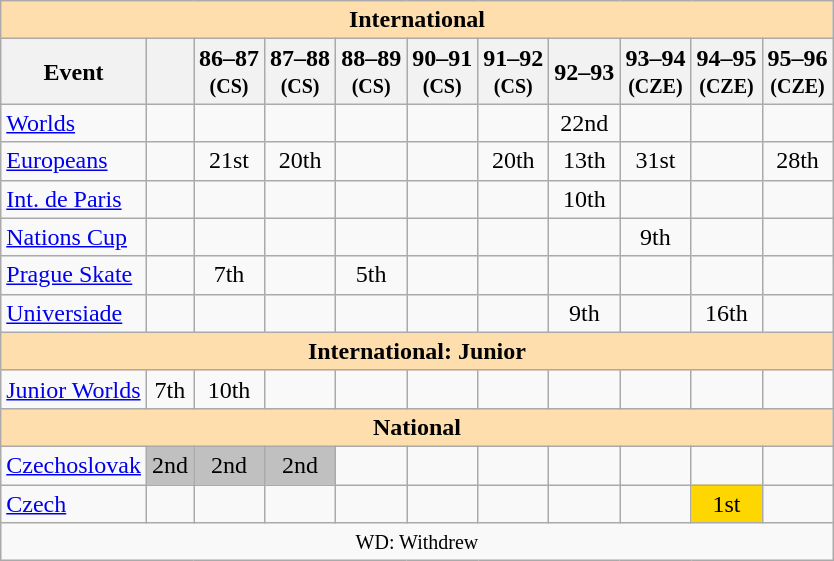<table class="wikitable" style="text-align:center">
<tr>
<th style="background-color: #ffdead; " colspan=11 align=center>International</th>
</tr>
<tr>
<th>Event</th>
<th> <br> <small></small></th>
<th>86–87 <br> <small>(CS)</small></th>
<th>87–88 <br> <small>(CS)</small></th>
<th>88–89 <br> <small>(CS)</small></th>
<th>90–91 <br> <small>(CS)</small></th>
<th>91–92 <br> <small>(CS)</small></th>
<th>92–93 <br> <small></small></th>
<th>93–94 <br> <small>(CZE)</small></th>
<th>94–95 <br> <small>(CZE)</small></th>
<th>95–96 <br> <small>(CZE)</small></th>
</tr>
<tr>
<td align=left><a href='#'>Worlds</a></td>
<td></td>
<td></td>
<td></td>
<td></td>
<td></td>
<td></td>
<td>22nd</td>
<td></td>
<td></td>
<td></td>
</tr>
<tr>
<td align=left><a href='#'>Europeans</a></td>
<td></td>
<td>21st</td>
<td>20th</td>
<td></td>
<td></td>
<td>20th</td>
<td>13th</td>
<td>31st</td>
<td></td>
<td>28th</td>
</tr>
<tr>
<td align=left><a href='#'>Int. de Paris</a></td>
<td></td>
<td></td>
<td></td>
<td></td>
<td></td>
<td></td>
<td>10th</td>
<td></td>
<td></td>
<td></td>
</tr>
<tr>
<td align=left><a href='#'>Nations Cup</a></td>
<td></td>
<td></td>
<td></td>
<td></td>
<td></td>
<td></td>
<td></td>
<td>9th</td>
<td></td>
<td></td>
</tr>
<tr>
<td align=left><a href='#'>Prague Skate</a></td>
<td></td>
<td>7th</td>
<td></td>
<td>5th</td>
<td></td>
<td></td>
<td></td>
<td></td>
<td></td>
<td></td>
</tr>
<tr>
<td align=left><a href='#'>Universiade</a></td>
<td></td>
<td></td>
<td></td>
<td></td>
<td></td>
<td></td>
<td>9th</td>
<td></td>
<td>16th</td>
<td></td>
</tr>
<tr>
<th style="background-color: #ffdead; " colspan=11 align=center>International: Junior</th>
</tr>
<tr>
<td align=left><a href='#'>Junior Worlds</a></td>
<td>7th</td>
<td>10th</td>
<td></td>
<td></td>
<td></td>
<td></td>
<td></td>
<td></td>
<td></td>
<td></td>
</tr>
<tr>
<th style="background-color: #ffdead; " colspan=11 align=center>National</th>
</tr>
<tr>
<td align=left><a href='#'>Czechoslovak</a></td>
<td bgcolor=silver>2nd</td>
<td bgcolor=silver>2nd</td>
<td bgcolor=silver>2nd</td>
<td></td>
<td></td>
<td></td>
<td></td>
<td></td>
<td></td>
<td></td>
</tr>
<tr>
<td align=left><a href='#'>Czech</a></td>
<td></td>
<td></td>
<td></td>
<td></td>
<td></td>
<td></td>
<td></td>
<td></td>
<td bgcolor=gold>1st</td>
<td></td>
</tr>
<tr>
<td colspan=11 align=center><small> WD: Withdrew </small></td>
</tr>
</table>
